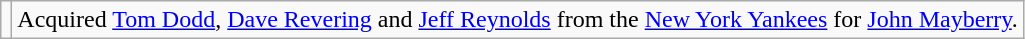<table class="wikitable">
<tr>
<td></td>
<td>Acquired <a href='#'>Tom Dodd</a>, <a href='#'>Dave Revering</a> and <a href='#'>Jeff Reynolds</a> from the <a href='#'>New York Yankees</a> for <a href='#'>John Mayberry</a>.</td>
</tr>
</table>
